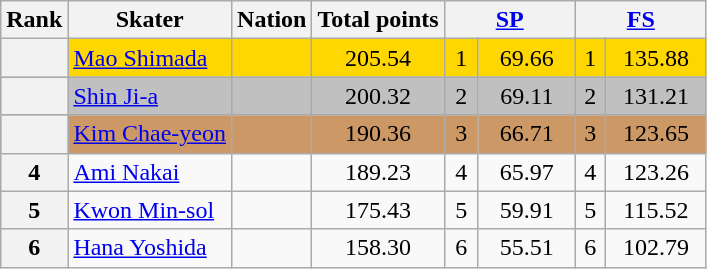<table class="wikitable sortable" style="text-align:left">
<tr>
<th scope="col">Rank</th>
<th scope="col">Skater</th>
<th scope="col">Nation</th>
<th scope="col">Total points</th>
<th scope="col" colspan="2" width="80px"><a href='#'>SP</a></th>
<th scope="col" colspan="2" width="80px"><a href='#'>FS</a></th>
</tr>
<tr bgcolor="gold">
<th scope="row"></th>
<td><a href='#'>Mao Shimada</a></td>
<td></td>
<td align="center">205.54</td>
<td align="center">1</td>
<td align="center">69.66</td>
<td align="center">1</td>
<td align="center">135.88</td>
</tr>
<tr bgcolor="silver">
<th scope="row"></th>
<td><a href='#'>Shin Ji-a</a></td>
<td></td>
<td align="center">200.32</td>
<td align="center">2</td>
<td align="center">69.11</td>
<td align="center">2</td>
<td align="center">131.21</td>
</tr>
<tr bgcolor="cc9966">
<th scope="row"></th>
<td><a href='#'>Kim Chae-yeon</a></td>
<td></td>
<td align="center">190.36</td>
<td align="center">3</td>
<td align="center">66.71</td>
<td align="center">3</td>
<td align="center">123.65</td>
</tr>
<tr>
<th scope="row">4</th>
<td><a href='#'>Ami Nakai</a></td>
<td></td>
<td align="center">189.23</td>
<td align="center">4</td>
<td align="center">65.97</td>
<td align="center">4</td>
<td align="center">123.26</td>
</tr>
<tr>
<th scope="row">5</th>
<td><a href='#'>Kwon Min-sol</a></td>
<td></td>
<td align="center">175.43</td>
<td align="center">5</td>
<td align="center">59.91</td>
<td align="center">5</td>
<td align="center">115.52</td>
</tr>
<tr>
<th scope="row">6</th>
<td><a href='#'>Hana Yoshida</a></td>
<td></td>
<td align="center">158.30</td>
<td align="center">6</td>
<td align="center">55.51</td>
<td align="center">6</td>
<td align="center">102.79</td>
</tr>
</table>
